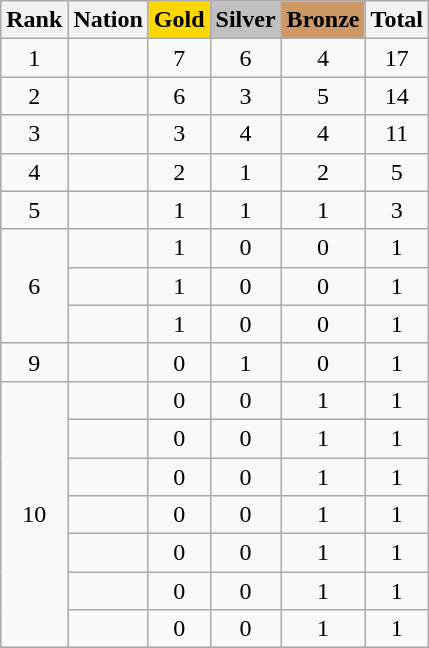<table class="wikitable sortable" style="text-align:center">
<tr>
<th>Rank</th>
<th>Nation</th>
<th style="background-color:gold">Gold</th>
<th style="background-color:silver">Silver</th>
<th style="background-color:#cc9966">Bronze</th>
<th>Total</th>
</tr>
<tr>
<td>1</td>
<td align=left></td>
<td>7</td>
<td>6</td>
<td>4</td>
<td>17</td>
</tr>
<tr>
<td>2</td>
<td align=left></td>
<td>6</td>
<td>3</td>
<td>5</td>
<td>14</td>
</tr>
<tr>
<td>3</td>
<td align=left></td>
<td>3</td>
<td>4</td>
<td>4</td>
<td>11</td>
</tr>
<tr>
<td>4</td>
<td align=left></td>
<td>2</td>
<td>1</td>
<td>2</td>
<td>5</td>
</tr>
<tr>
<td>5</td>
<td align=left></td>
<td>1</td>
<td>1</td>
<td>1</td>
<td>3</td>
</tr>
<tr>
<td rowspan="3">6</td>
<td align=left></td>
<td>1</td>
<td>0</td>
<td>0</td>
<td>1</td>
</tr>
<tr>
<td align=left></td>
<td>1</td>
<td>0</td>
<td>0</td>
<td>1</td>
</tr>
<tr>
<td align=left></td>
<td>1</td>
<td>0</td>
<td>0</td>
<td>1</td>
</tr>
<tr>
<td>9</td>
<td align=left></td>
<td>0</td>
<td>1</td>
<td>0</td>
<td>1</td>
</tr>
<tr>
<td rowspan="7">10</td>
<td align=left></td>
<td>0</td>
<td>0</td>
<td>1</td>
<td>1</td>
</tr>
<tr>
<td align=left></td>
<td>0</td>
<td>0</td>
<td>1</td>
<td>1</td>
</tr>
<tr>
<td align=left></td>
<td>0</td>
<td>0</td>
<td>1</td>
<td>1</td>
</tr>
<tr>
<td align=left></td>
<td>0</td>
<td>0</td>
<td>1</td>
<td>1</td>
</tr>
<tr>
<td align=left></td>
<td>0</td>
<td>0</td>
<td>1</td>
<td>1</td>
</tr>
<tr>
<td align=left></td>
<td>0</td>
<td>0</td>
<td>1</td>
<td>1</td>
</tr>
<tr>
<td align=left></td>
<td>0</td>
<td>0</td>
<td>1</td>
<td>1</td>
</tr>
</table>
